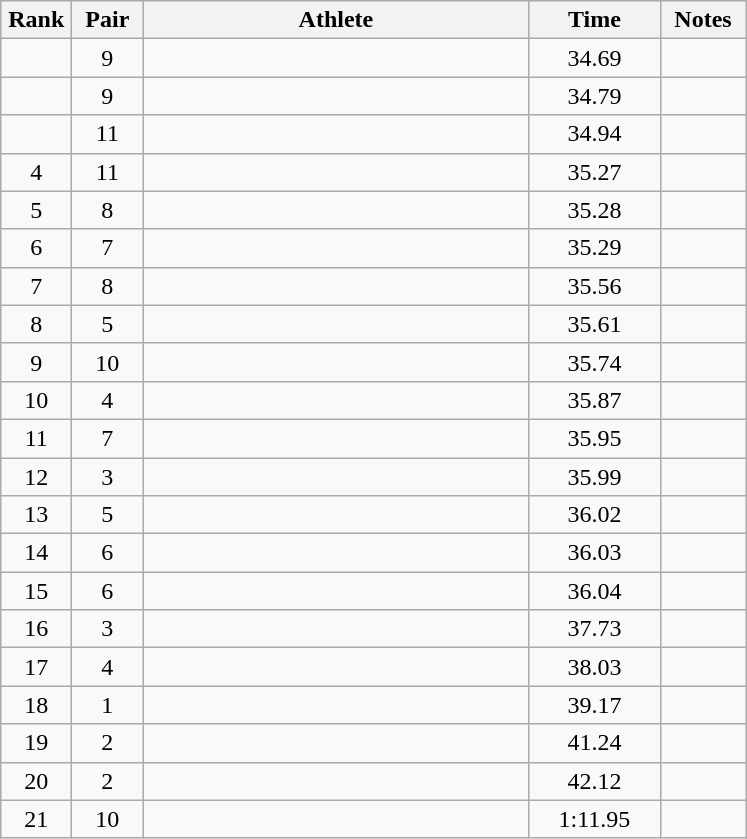<table class=wikitable style="text-align:center">
<tr>
<th width=40>Rank</th>
<th width=40>Pair</th>
<th width=250>Athlete</th>
<th width=80>Time</th>
<th width=50>Notes</th>
</tr>
<tr>
<td></td>
<td>9</td>
<td align=left></td>
<td>34.69</td>
<td></td>
</tr>
<tr>
<td></td>
<td>9</td>
<td align=left></td>
<td>34.79</td>
<td></td>
</tr>
<tr>
<td></td>
<td>11</td>
<td align=left></td>
<td>34.94</td>
<td></td>
</tr>
<tr>
<td>4</td>
<td>11</td>
<td align=left></td>
<td>35.27</td>
<td></td>
</tr>
<tr>
<td>5</td>
<td>8</td>
<td align=left></td>
<td>35.28</td>
<td></td>
</tr>
<tr>
<td>6</td>
<td>7</td>
<td align=left></td>
<td>35.29</td>
<td></td>
</tr>
<tr>
<td>7</td>
<td>8</td>
<td align=left></td>
<td>35.56</td>
<td></td>
</tr>
<tr>
<td>8</td>
<td>5</td>
<td align=left></td>
<td>35.61</td>
<td></td>
</tr>
<tr>
<td>9</td>
<td>10</td>
<td align=left></td>
<td>35.74</td>
<td></td>
</tr>
<tr>
<td>10</td>
<td>4</td>
<td align=left></td>
<td>35.87</td>
<td></td>
</tr>
<tr>
<td>11</td>
<td>7</td>
<td align=left></td>
<td>35.95</td>
<td></td>
</tr>
<tr>
<td>12</td>
<td>3</td>
<td align=left></td>
<td>35.99</td>
<td></td>
</tr>
<tr>
<td>13</td>
<td>5</td>
<td align=left></td>
<td>36.02</td>
<td></td>
</tr>
<tr>
<td>14</td>
<td>6</td>
<td align=left></td>
<td>36.03</td>
<td></td>
</tr>
<tr>
<td>15</td>
<td>6</td>
<td align=left></td>
<td>36.04</td>
<td></td>
</tr>
<tr>
<td>16</td>
<td>3</td>
<td align=left></td>
<td>37.73</td>
<td></td>
</tr>
<tr>
<td>17</td>
<td>4</td>
<td align=left></td>
<td>38.03</td>
<td></td>
</tr>
<tr>
<td>18</td>
<td>1</td>
<td align=left></td>
<td>39.17</td>
<td></td>
</tr>
<tr>
<td>19</td>
<td>2</td>
<td align=left></td>
<td>41.24</td>
<td></td>
</tr>
<tr>
<td>20</td>
<td>2</td>
<td align=left></td>
<td>42.12</td>
<td></td>
</tr>
<tr>
<td>21</td>
<td>10</td>
<td align=left></td>
<td>1:11.95</td>
<td></td>
</tr>
</table>
